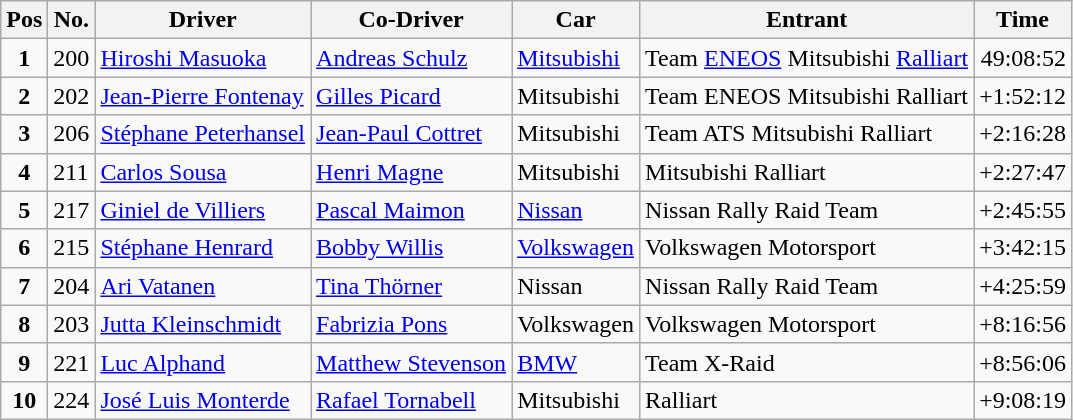<table class="wikitable">
<tr>
<th>Pos</th>
<th>No.</th>
<th>Driver</th>
<th>Co-Driver</th>
<th>Car</th>
<th>Entrant</th>
<th>Time</th>
</tr>
<tr>
<td align=center><strong>1</strong></td>
<td>200</td>
<td> <a href='#'>Hiroshi Masuoka</a></td>
<td> <a href='#'>Andreas Schulz</a></td>
<td><a href='#'>Mitsubishi</a></td>
<td>Team <a href='#'>ENEOS</a> Mitsubishi <a href='#'>Ralliart</a></td>
<td align="right">49:08:52</td>
</tr>
<tr>
<td align=center><strong>2</strong></td>
<td>202</td>
<td> <a href='#'>Jean-Pierre Fontenay</a></td>
<td> <a href='#'>Gilles Picard</a></td>
<td>Mitsubishi</td>
<td>Team ENEOS Mitsubishi Ralliart</td>
<td align="right">+1:52:12</td>
</tr>
<tr>
<td align=center><strong>3</strong></td>
<td>206</td>
<td> <a href='#'>Stéphane Peterhansel</a></td>
<td> <a href='#'>Jean-Paul Cottret</a></td>
<td>Mitsubishi</td>
<td>Team ATS Mitsubishi Ralliart</td>
<td align="right">+2:16:28</td>
</tr>
<tr>
<td align=center><strong>4</strong></td>
<td>211</td>
<td> <a href='#'>Carlos Sousa</a></td>
<td> <a href='#'>Henri Magne</a></td>
<td>Mitsubishi</td>
<td>Mitsubishi Ralliart</td>
<td align="right">+2:27:47</td>
</tr>
<tr>
<td align=center><strong>5</strong></td>
<td>217</td>
<td> <a href='#'>Giniel de Villiers</a></td>
<td> <a href='#'>Pascal Maimon</a></td>
<td><a href='#'>Nissan</a></td>
<td>Nissan Rally Raid Team</td>
<td align="right">+2:45:55</td>
</tr>
<tr>
<td align=center><strong>6</strong></td>
<td>215</td>
<td> <a href='#'>Stéphane Henrard</a></td>
<td> <a href='#'>Bobby Willis</a></td>
<td><a href='#'>Volkswagen</a></td>
<td>Volkswagen Motorsport</td>
<td align="right">+3:42:15</td>
</tr>
<tr>
<td align=center><strong>7</strong></td>
<td>204</td>
<td> <a href='#'>Ari Vatanen</a></td>
<td> <a href='#'>Tina Thörner</a></td>
<td>Nissan</td>
<td>Nissan Rally Raid Team</td>
<td align="right">+4:25:59</td>
</tr>
<tr>
<td align=center><strong>8</strong></td>
<td>203</td>
<td> <a href='#'>Jutta Kleinschmidt</a></td>
<td> <a href='#'>Fabrizia Pons</a></td>
<td>Volkswagen</td>
<td>Volkswagen Motorsport</td>
<td align="right">+8:16:56</td>
</tr>
<tr>
<td align=center><strong>9</strong></td>
<td>221</td>
<td> <a href='#'>Luc Alphand</a></td>
<td> <a href='#'>Matthew Stevenson</a></td>
<td><a href='#'>BMW</a></td>
<td>Team X-Raid</td>
<td align="right">+8:56:06</td>
</tr>
<tr>
<td align=center><strong>10</strong></td>
<td>224</td>
<td> <a href='#'>José Luis Monterde</a></td>
<td> <a href='#'>Rafael Tornabell</a></td>
<td>Mitsubishi</td>
<td>Ralliart</td>
<td align="right">+9:08:19</td>
</tr>
</table>
